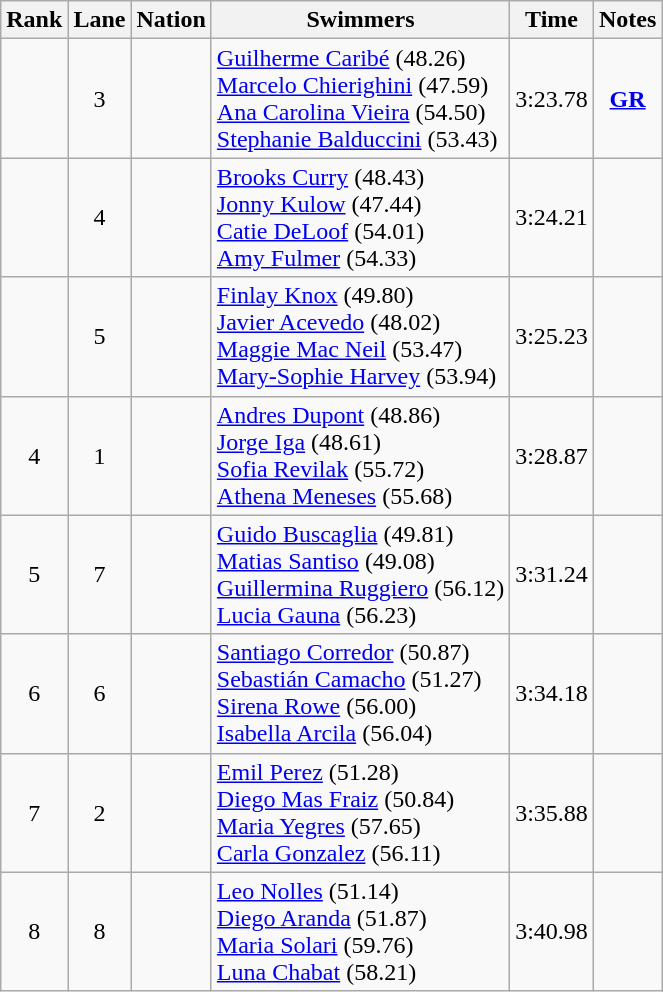<table class="wikitable sortable" style="text-align:center">
<tr>
<th>Rank</th>
<th>Lane</th>
<th>Nation</th>
<th>Swimmers</th>
<th>Time</th>
<th>Notes</th>
</tr>
<tr>
<td></td>
<td>3</td>
<td align="left"></td>
<td align="left"><a href='#'>Guilherme Caribé</a> (48.26)<br><a href='#'>Marcelo Chierighini</a> (47.59)<br><a href='#'>Ana Carolina Vieira</a> (54.50)<br><a href='#'>Stephanie Balduccini</a> (53.43)</td>
<td>3:23.78</td>
<td><a href='#'><strong>GR</strong></a></td>
</tr>
<tr>
<td></td>
<td>4</td>
<td align="left"></td>
<td align="left"><a href='#'>Brooks Curry</a> (48.43)<br><a href='#'>Jonny Kulow</a> (47.44)<br><a href='#'>Catie DeLoof</a> (54.01)<br><a href='#'>Amy Fulmer</a> (54.33)</td>
<td>3:24.21</td>
<td></td>
</tr>
<tr>
<td></td>
<td>5</td>
<td align="left"></td>
<td align="left"><a href='#'>Finlay Knox</a> (49.80)<br><a href='#'>Javier Acevedo</a> (48.02)<br><a href='#'>Maggie Mac Neil</a> (53.47)<br><a href='#'>Mary-Sophie Harvey</a> (53.94)</td>
<td>3:25.23</td>
<td></td>
</tr>
<tr>
<td>4</td>
<td>1</td>
<td align="left"></td>
<td align="left"><a href='#'>Andres Dupont</a> (48.86)<br><a href='#'>Jorge Iga</a> (48.61)<br><a href='#'>Sofia Revilak</a> (55.72)<br><a href='#'>Athena Meneses</a> (55.68)</td>
<td>3:28.87</td>
<td></td>
</tr>
<tr>
<td>5</td>
<td>7</td>
<td align="left"></td>
<td align="left"><a href='#'>Guido Buscaglia</a> (49.81)<br><a href='#'>Matias Santiso</a> (49.08)<br><a href='#'>Guillermina Ruggiero</a> (56.12)<br><a href='#'>Lucia Gauna</a> (56.23)</td>
<td>3:31.24</td>
<td></td>
</tr>
<tr>
<td>6</td>
<td>6</td>
<td align="left"></td>
<td align="left"><a href='#'>Santiago Corredor</a> (50.87)<br><a href='#'>Sebastián Camacho</a> (51.27)<br><a href='#'>Sirena Rowe</a> (56.00)<br><a href='#'>Isabella Arcila</a> (56.04)</td>
<td>3:34.18</td>
<td></td>
</tr>
<tr>
<td>7</td>
<td>2</td>
<td align="left"></td>
<td align="left"><a href='#'>Emil Perez</a> (51.28)<br><a href='#'>Diego Mas Fraiz</a> (50.84)<br><a href='#'>Maria Yegres</a> (57.65)<br><a href='#'>Carla Gonzalez</a> (56.11)</td>
<td>3:35.88</td>
<td></td>
</tr>
<tr>
<td>8</td>
<td>8</td>
<td align="left"></td>
<td align="left"><a href='#'>Leo Nolles</a> (51.14)<br><a href='#'>Diego Aranda</a> (51.87)<br><a href='#'>Maria Solari</a> (59.76)<br><a href='#'>Luna Chabat</a> (58.21)</td>
<td>3:40.98</td>
<td></td>
</tr>
</table>
